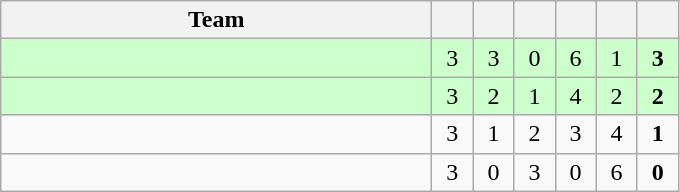<table class=wikitable style="text-align:center">
<tr>
<th width=280>Team</th>
<th width=20></th>
<th width=20></th>
<th width=20></th>
<th width=20></th>
<th width=20></th>
<th width=20></th>
</tr>
<tr bgcolor=ccffcc>
<td style="text-align:left"></td>
<td>3</td>
<td>3</td>
<td>0</td>
<td>6</td>
<td>1</td>
<td><strong>3</strong></td>
</tr>
<tr bgcolor=ccffcc>
<td style="text-align:left"></td>
<td>3</td>
<td>2</td>
<td>1</td>
<td>4</td>
<td>2</td>
<td><strong>2</strong></td>
</tr>
<tr>
<td style="text-align:left"></td>
<td>3</td>
<td>1</td>
<td>2</td>
<td>3</td>
<td>4</td>
<td><strong>1</strong></td>
</tr>
<tr>
<td style="text-align:left"></td>
<td>3</td>
<td>0</td>
<td>3</td>
<td>0</td>
<td>6</td>
<td><strong>0</strong></td>
</tr>
</table>
